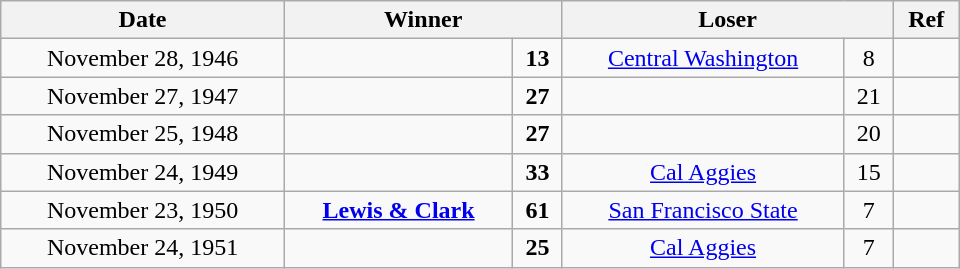<table class="wikitable" style="width: 40em; text-align:center">
<tr>
<th>Date</th>
<th colspan="2">Winner</th>
<th colspan="2">Loser</th>
<th>Ref</th>
</tr>
<tr>
<td>November 28, 1946</td>
<td><strong></strong></td>
<td><strong>13</strong></td>
<td><a href='#'>Central Washington</a></td>
<td>8</td>
<td></td>
</tr>
<tr>
<td>November 27, 1947</td>
<td><strong></strong></td>
<td><strong>27</strong></td>
<td></td>
<td>21</td>
<td></td>
</tr>
<tr>
<td>November 25, 1948</td>
<td><strong></strong></td>
<td><strong>27</strong></td>
<td></td>
<td>20</td>
<td></td>
</tr>
<tr>
<td>November 24, 1949</td>
<td><strong></strong></td>
<td><strong>33</strong></td>
<td><a href='#'>Cal Aggies</a></td>
<td>15</td>
<td></td>
</tr>
<tr>
<td>November 23, 1950</td>
<td><strong><a href='#'>Lewis & Clark</a></strong></td>
<td><strong>61</strong></td>
<td><a href='#'>San Francisco State</a></td>
<td>7</td>
<td></td>
</tr>
<tr>
<td>November 24, 1951</td>
<td><strong></strong></td>
<td><strong>25</strong></td>
<td><a href='#'>Cal Aggies</a></td>
<td>7</td>
<td></td>
</tr>
</table>
